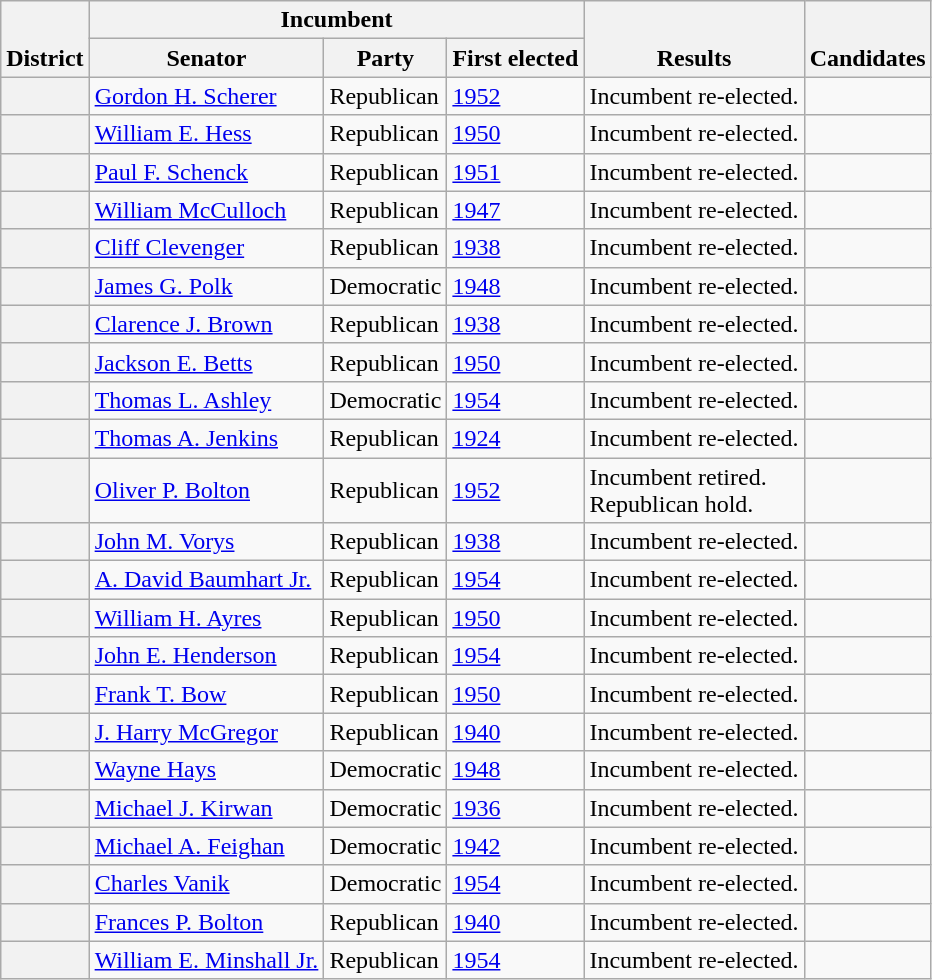<table class=wikitable>
<tr valign=bottom>
<th rowspan=2>District</th>
<th colspan=3>Incumbent</th>
<th rowspan=2>Results</th>
<th rowspan=2>Candidates</th>
</tr>
<tr>
<th>Senator</th>
<th>Party</th>
<th>First elected</th>
</tr>
<tr>
<th></th>
<td><a href='#'>Gordon H. Scherer</a></td>
<td>Republican</td>
<td><a href='#'>1952</a></td>
<td>Incumbent re-elected.</td>
<td nowrap></td>
</tr>
<tr>
<th></th>
<td><a href='#'>William E. Hess</a></td>
<td>Republican</td>
<td><a href='#'>1950</a></td>
<td>Incumbent re-elected.</td>
<td nowrap></td>
</tr>
<tr>
<th></th>
<td><a href='#'>Paul F. Schenck</a></td>
<td>Republican</td>
<td><a href='#'>1951 </a></td>
<td>Incumbent re-elected.</td>
<td nowrap></td>
</tr>
<tr>
<th></th>
<td><a href='#'>William McCulloch</a></td>
<td>Republican</td>
<td><a href='#'>1947 </a></td>
<td>Incumbent re-elected.</td>
<td nowrap></td>
</tr>
<tr>
<th></th>
<td><a href='#'>Cliff Clevenger</a></td>
<td>Republican</td>
<td><a href='#'>1938</a></td>
<td>Incumbent re-elected.</td>
<td nowrap></td>
</tr>
<tr>
<th></th>
<td><a href='#'>James G. Polk</a></td>
<td>Democratic</td>
<td><a href='#'>1948</a></td>
<td>Incumbent re-elected.</td>
<td nowrap></td>
</tr>
<tr>
<th></th>
<td><a href='#'>Clarence J. Brown</a></td>
<td>Republican</td>
<td><a href='#'>1938</a></td>
<td>Incumbent re-elected.</td>
<td nowrap></td>
</tr>
<tr>
<th></th>
<td><a href='#'>Jackson E. Betts</a></td>
<td>Republican</td>
<td><a href='#'>1950</a></td>
<td>Incumbent re-elected.</td>
<td nowrap></td>
</tr>
<tr>
<th></th>
<td><a href='#'>Thomas L. Ashley</a></td>
<td>Democratic</td>
<td><a href='#'>1954</a></td>
<td>Incumbent re-elected.</td>
<td nowrap></td>
</tr>
<tr>
<th></th>
<td><a href='#'>Thomas A. Jenkins</a></td>
<td>Republican</td>
<td><a href='#'>1924</a></td>
<td>Incumbent re-elected.</td>
<td nowrap></td>
</tr>
<tr>
<th></th>
<td><a href='#'>Oliver P. Bolton</a></td>
<td>Republican</td>
<td><a href='#'>1952</a></td>
<td>Incumbent retired.<br>Republican hold.</td>
<td nowrap></td>
</tr>
<tr>
<th></th>
<td><a href='#'>John M. Vorys</a></td>
<td>Republican</td>
<td><a href='#'>1938</a></td>
<td>Incumbent re-elected.</td>
<td nowrap></td>
</tr>
<tr>
<th></th>
<td><a href='#'>A. David Baumhart Jr.</a></td>
<td>Republican</td>
<td><a href='#'>1954</a></td>
<td>Incumbent re-elected.</td>
<td nowrap></td>
</tr>
<tr>
<th></th>
<td><a href='#'>William H. Ayres</a></td>
<td>Republican</td>
<td><a href='#'>1950</a></td>
<td>Incumbent re-elected.</td>
<td nowrap></td>
</tr>
<tr>
<th></th>
<td><a href='#'>John E. Henderson</a></td>
<td>Republican</td>
<td><a href='#'>1954</a></td>
<td>Incumbent re-elected.</td>
<td nowrap></td>
</tr>
<tr>
<th></th>
<td><a href='#'>Frank T. Bow</a></td>
<td>Republican</td>
<td><a href='#'>1950</a></td>
<td>Incumbent re-elected.</td>
<td nowrap></td>
</tr>
<tr>
<th></th>
<td><a href='#'>J. Harry McGregor</a></td>
<td>Republican</td>
<td><a href='#'>1940</a></td>
<td>Incumbent re-elected.</td>
<td nowrap></td>
</tr>
<tr>
<th></th>
<td><a href='#'>Wayne Hays</a></td>
<td>Democratic</td>
<td><a href='#'>1948</a></td>
<td>Incumbent re-elected.</td>
<td nowrap></td>
</tr>
<tr>
<th></th>
<td><a href='#'>Michael J. Kirwan</a></td>
<td>Democratic</td>
<td><a href='#'>1936</a></td>
<td>Incumbent re-elected.</td>
<td nowrap></td>
</tr>
<tr>
<th></th>
<td><a href='#'>Michael A. Feighan</a></td>
<td>Democratic</td>
<td><a href='#'>1942</a></td>
<td>Incumbent re-elected.</td>
<td nowrap></td>
</tr>
<tr>
<th></th>
<td><a href='#'>Charles Vanik</a></td>
<td>Democratic</td>
<td><a href='#'>1954</a></td>
<td>Incumbent re-elected.</td>
<td nowrap></td>
</tr>
<tr>
<th></th>
<td><a href='#'>Frances P. Bolton</a></td>
<td>Republican</td>
<td><a href='#'>1940</a></td>
<td>Incumbent re-elected.</td>
<td nowrap></td>
</tr>
<tr>
<th></th>
<td><a href='#'>William E. Minshall Jr.</a></td>
<td>Republican</td>
<td><a href='#'>1954</a></td>
<td>Incumbent re-elected.</td>
<td nowrap></td>
</tr>
</table>
